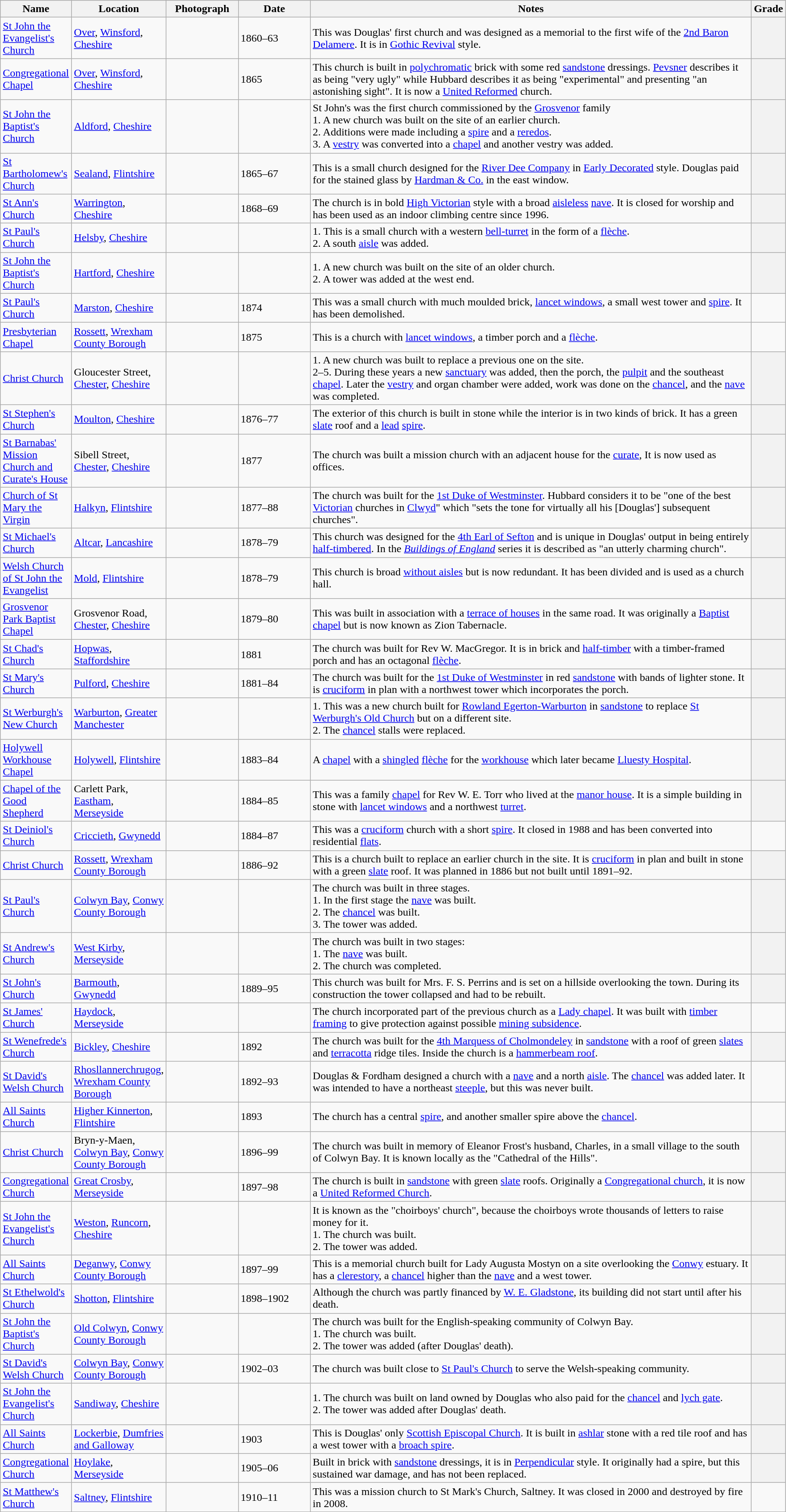<table class="wikitable sortable">
<tr>
<th style="width:90px">Name</th>
<th style="width:90px">Location</th>
<th style="width:100px" class="unsortable">Photograph</th>
<th style="width:100px">Date</th>
<th style="width:650px" class="unsortable">Notes</th>
<th style="width:32px">Grade</th>
</tr>
<tr>
<td><a href='#'>St John the Evangelist's Church</a></td>
<td><a href='#'>Over</a>, <a href='#'>Winsford</a>, <a href='#'>Cheshire</a><br><small></small></td>
<td></td>
<td>1860–63</td>
<td>This was Douglas' first church and was designed as a memorial to the first wife of the <a href='#'>2nd Baron Delamere</a>.  It is in <a href='#'>Gothic Revival</a> style.</td>
<th></th>
</tr>
<tr>
<td><a href='#'>Congregational Chapel</a></td>
<td><a href='#'>Over</a>, <a href='#'>Winsford</a>, <a href='#'>Cheshire</a><br><small></small></td>
<td></td>
<td>1865</td>
<td>This church is built in <a href='#'>polychromatic</a> brick with some red <a href='#'>sandstone</a> dressings.  <a href='#'>Pevsner</a> describes it as being "very ugly" while Hubbard describes it as being "experimental" and presenting "an astonishing sight".  It is now a <a href='#'>United Reformed</a> church.</td>
<th></th>
</tr>
<tr>
<td><a href='#'>St John the Baptist's Church</a></td>
<td><a href='#'>Aldford</a>, <a href='#'>Cheshire</a><br><small></small></td>
<td></td>
<td></td>
<td>St John's was the first church commissioned by the <a href='#'>Grosvenor</a> family<br>1. A new church was built on the site of an earlier church.<br>2. Additions were made including a <a href='#'>spire</a> and a <a href='#'>reredos</a>.<br>3. A <a href='#'>vestry</a> was converted into a <a href='#'>chapel</a> and another vestry was added.</td>
<th></th>
</tr>
<tr>
<td><a href='#'>St Bartholomew's Church</a></td>
<td><a href='#'>Sealand</a>, <a href='#'>Flintshire</a><br><small></small></td>
<td></td>
<td>1865–67</td>
<td>This is a small church designed for the <a href='#'>River Dee Company</a> in <a href='#'>Early Decorated</a> style. Douglas paid for the stained glass by <a href='#'>Hardman & Co.</a> in the east window.</td>
<th></th>
</tr>
<tr>
<td><a href='#'>St Ann's Church</a></td>
<td><a href='#'>Warrington</a>, <a href='#'>Cheshire</a><br><small></small></td>
<td></td>
<td>1868–69</td>
<td>The church is in bold <a href='#'>High Victorian</a> style with a broad <a href='#'>aisleless</a> <a href='#'>nave</a>.  It is closed for worship and has been used as an indoor climbing centre since 1996.</td>
<th></th>
</tr>
<tr>
<td><a href='#'>St Paul's Church</a></td>
<td><a href='#'>Helsby</a>, <a href='#'>Cheshire</a><br><small></small></td>
<td></td>
<td></td>
<td>1. This is a small church with a western <a href='#'>bell-turret</a> in the form of a <a href='#'>flèche</a>.<br>2. A south <a href='#'>aisle</a> was added.</td>
<th></th>
</tr>
<tr>
<td><a href='#'>St John the Baptist's Church</a></td>
<td><a href='#'>Hartford</a>, <a href='#'>Cheshire</a><br><small></small></td>
<td></td>
<td></td>
<td>1. A new church was built on the site of an older church.<br>2. A tower was added at the west end.</td>
<th></th>
</tr>
<tr>
<td><a href='#'>St Paul's Church</a></td>
<td><a href='#'>Marston</a>, <a href='#'>Cheshire</a><br><small></small></td>
<td></td>
<td>1874</td>
<td>This was a small church with much moulded brick, <a href='#'>lancet windows</a>, a small west tower and <a href='#'>spire</a>.  It has been demolished.</td>
<td data-sort-value="e"></td>
</tr>
<tr>
<td><a href='#'>Presbyterian Chapel</a></td>
<td><a href='#'>Rossett</a>, <a href='#'>Wrexham County Borough</a><br><small></small></td>
<td></td>
<td>1875</td>
<td>This is a church with <a href='#'>lancet windows</a>, a timber porch and a <a href='#'>flèche</a>.</td>
<td data-sort-value="e"></td>
</tr>
<tr>
<td><a href='#'>Christ Church</a></td>
<td>Gloucester Street,<br><a href='#'>Chester</a>, <a href='#'>Cheshire</a><br><small></small></td>
<td></td>
<td></td>
<td>1. A new church was built to replace a previous one on the site.<br>2–5. During these years a new <a href='#'>sanctuary</a> was added, then the porch, the <a href='#'>pulpit</a> and the southeast <a href='#'>chapel</a>.  Later the <a href='#'>vestry</a> and organ chamber were added, work was done on the <a href='#'>chancel</a>, and the <a href='#'>nave</a> was completed.</td>
<th></th>
</tr>
<tr>
<td><a href='#'>St Stephen's Church</a></td>
<td><a href='#'>Moulton</a>, <a href='#'>Cheshire</a><br><small></small></td>
<td></td>
<td>1876–77</td>
<td>The exterior of this church is built in stone while the interior is in two kinds of brick.  It has a green <a href='#'>slate</a> roof and a <a href='#'>lead</a> <a href='#'>spire</a>.</td>
<th></th>
</tr>
<tr>
<td><a href='#'>St Barnabas' Mission Church and Curate's House</a></td>
<td>Sibell Street, <a href='#'>Chester</a>, <a href='#'>Cheshire</a><br><small></small></td>
<td></td>
<td>1877</td>
<td>The church was built a mission church with an adjacent house for the <a href='#'>curate</a>,  It is now used as offices.</td>
<th></th>
</tr>
<tr>
<td><a href='#'>Church of St Mary the Virgin</a></td>
<td><a href='#'>Halkyn</a>, <a href='#'>Flintshire</a><br><small></small></td>
<td></td>
<td>1877–88</td>
<td>The church was built for the <a href='#'>1st Duke of Westminster</a>.  Hubbard considers it to be "one of the best <a href='#'>Victorian</a> churches in <a href='#'>Clwyd</a>" which "sets the tone for virtually all his [Douglas'] subsequent churches".</td>
<th></th>
</tr>
<tr>
<td><a href='#'>St Michael's Church</a></td>
<td><a href='#'>Altcar</a>, <a href='#'>Lancashire</a><br><small></small></td>
<td></td>
<td>1878–79</td>
<td>This church was designed for the <a href='#'>4th Earl of Sefton</a> and is unique in Douglas' output in being entirely <a href='#'>half-timbered</a>.  In the <em><a href='#'>Buildings of England</a></em> series it is described as "an utterly charming church".</td>
<th></th>
</tr>
<tr>
<td><a href='#'>Welsh Church of St John the Evangelist</a></td>
<td><a href='#'>Mold</a>, <a href='#'>Flintshire</a><br><small></small></td>
<td></td>
<td>1878–79</td>
<td>This church is broad <a href='#'>without aisles</a> but is now redundant. It has been divided and is used as a church hall.</td>
<th></th>
</tr>
<tr>
<td><a href='#'>Grosvenor Park Baptist Chapel</a></td>
<td>Grosvenor Road, <a href='#'>Chester</a>, <a href='#'>Cheshire</a><br><small></small></td>
<td></td>
<td>1879–80</td>
<td>This was built in association with a <a href='#'>terrace of houses</a> in the same road.  It was originally a  <a href='#'>Baptist</a> <a href='#'>chapel</a> but is now known as Zion Tabernacle.</td>
<th></th>
</tr>
<tr>
<td><a href='#'>St Chad's Church</a></td>
<td><a href='#'>Hopwas</a>, <a href='#'>Staffordshire</a><br><small></small></td>
<td></td>
<td>1881</td>
<td>The church was built for Rev W. MacGregor.  It is in brick and <a href='#'>half-timber</a> with a timber-framed porch and has an octagonal <a href='#'>flèche</a>.</td>
<th></th>
</tr>
<tr>
<td><a href='#'>St Mary's Church</a></td>
<td><a href='#'>Pulford</a>, <a href='#'>Cheshire</a><br><small></small></td>
<td></td>
<td>1881–84</td>
<td>The church was built for the <a href='#'>1st Duke of Westminster</a> in red <a href='#'>sandstone</a> with bands of lighter stone.  It is <a href='#'>cruciform</a> in plan with a northwest tower which incorporates the porch.</td>
<th></th>
</tr>
<tr>
<td><a href='#'>St Werburgh's New Church</a></td>
<td><a href='#'>Warburton</a>, <a href='#'>Greater Manchester</a><br><small></small></td>
<td></td>
<td></td>
<td>1. This was a new church built for <a href='#'>Rowland Egerton-Warburton</a> in <a href='#'>sandstone</a> to replace <a href='#'>St Werburgh's Old Church</a> but on a different site.<br>2. The <a href='#'>chancel</a> stalls were replaced.</td>
<th></th>
</tr>
<tr>
<td><a href='#'>Holywell Workhouse Chapel</a></td>
<td><a href='#'>Holywell</a>, <a href='#'>Flintshire</a><br><small></small></td>
<td></td>
<td>1883–84</td>
<td>A <a href='#'>chapel</a> with a <a href='#'>shingled</a> <a href='#'>flèche</a> for the <a href='#'>workhouse</a> which later became <a href='#'>Lluesty Hospital</a>.</td>
<th></th>
</tr>
<tr>
<td><a href='#'>Chapel of the Good Shepherd</a></td>
<td>Carlett Park, <a href='#'>Eastham</a>, <a href='#'>Merseyside</a><br><small></small></td>
<td></td>
<td>1884–85</td>
<td>This was a family <a href='#'>chapel</a> for Rev W. E. Torr who lived at the <a href='#'>manor house</a>.  It is a simple building in stone with <a href='#'>lancet windows</a> and a northwest <a href='#'>turret</a>.</td>
<th></th>
</tr>
<tr>
<td><a href='#'>St Deiniol's Church</a></td>
<td><a href='#'>Criccieth</a>, <a href='#'>Gwynedd</a><br><small></small></td>
<td></td>
<td>1884–87</td>
<td>This was a <a href='#'>cruciform</a> church with a short <a href='#'>spire</a>.  It closed in 1988 and has been converted into residential <a href='#'>flats</a>.</td>
<td data-sort-value="e"></td>
</tr>
<tr>
<td><a href='#'>Christ Church</a></td>
<td><a href='#'>Rossett</a>, <a href='#'>Wrexham County Borough</a><br><small></small></td>
<td></td>
<td>1886–92</td>
<td>This is a church built to replace an earlier church in the site.  It is <a href='#'>cruciform</a> in plan and built in stone with a green <a href='#'>slate</a> roof.  It was planned in 1886 but not built until 1891–92.</td>
<th></th>
</tr>
<tr>
<td><a href='#'>St Paul's Church</a></td>
<td><a href='#'>Colwyn Bay</a>, <a href='#'>Conwy County Borough</a><br><small></small></td>
<td></td>
<td></td>
<td>The church was built in three stages.<br>1. In the first stage the <a href='#'>nave</a> was built.<br>2. The <a href='#'>chancel</a> was built.<br>3. The tower was added.</td>
<th></th>
</tr>
<tr>
<td><a href='#'>St Andrew's Church</a></td>
<td><a href='#'>West Kirby</a>, <a href='#'>Merseyside</a><br><small></small></td>
<td></td>
<td></td>
<td>The church was built in two stages:<br>1. The <a href='#'>nave</a> was built.<br>2. The church was completed.</td>
<th></th>
</tr>
<tr>
<td><a href='#'>St John's Church</a></td>
<td><a href='#'>Barmouth</a>, <a href='#'>Gwynedd</a><br><small></small></td>
<td></td>
<td>1889–95</td>
<td>This church was built for Mrs. F. S. Perrins and is set on a hillside overlooking the town.  During its construction the tower collapsed and had to be rebuilt.</td>
<th></th>
</tr>
<tr>
<td><a href='#'>St James' Church</a></td>
<td><a href='#'>Haydock</a>, <a href='#'>Merseyside</a><br><small></small></td>
<td></td>
<td></td>
<td>The church incorporated part of the previous church as a <a href='#'>Lady chapel</a>.  It was built with <a href='#'>timber framing</a> to give protection against possible <a href='#'>mining subsidence</a>.</td>
<td data-sort-value="e"></td>
</tr>
<tr>
<td><a href='#'>St Wenefrede's Church</a></td>
<td><a href='#'>Bickley</a>, <a href='#'>Cheshire</a><br><small></small></td>
<td></td>
<td>1892</td>
<td>The church was built for the <a href='#'>4th Marquess of Cholmondeley</a> in <a href='#'>sandstone</a> with a roof of green <a href='#'>slates</a> and <a href='#'>terracotta</a> ridge tiles.  Inside the church is a <a href='#'>hammerbeam roof</a>.</td>
<th></th>
</tr>
<tr>
<td><a href='#'>St David's Welsh Church</a></td>
<td><a href='#'>Rhosllannerchrugog</a>, <a href='#'>Wrexham County Borough</a><br><small></small></td>
<td></td>
<td>1892–93</td>
<td>Douglas & Fordham designed a church with a <a href='#'>nave</a> and a north <a href='#'>aisle</a>.  The <a href='#'>chancel</a> was added later.  It was intended to have a northeast <a href='#'>steeple</a>, but this was never built.</td>
<td data-sort-value="e"></td>
</tr>
<tr>
<td><a href='#'>All Saints Church</a></td>
<td><a href='#'>Higher Kinnerton</a>, <a href='#'>Flintshire</a><br><small></small></td>
<td></td>
<td>1893</td>
<td>The church has a central <a href='#'>spire</a>, and another smaller spire above the <a href='#'>chancel</a>.</td>
<td data-sort-value="e"></td>
</tr>
<tr>
<td><a href='#'>Christ Church</a></td>
<td>Bryn-y-Maen, <a href='#'>Colwyn Bay</a>, <a href='#'>Conwy County Borough</a><br><small></small></td>
<td></td>
<td>1896–99</td>
<td>The church was built in memory of Eleanor Frost's husband, Charles, in a small village to the south of Colwyn Bay.  It is known locally as the "Cathedral of the Hills".</td>
<th></th>
</tr>
<tr>
<td><a href='#'>Congregational Church</a></td>
<td><a href='#'>Great Crosby</a>, <a href='#'>Merseyside</a><br><small></small></td>
<td></td>
<td>1897–98</td>
<td>The church is built in <a href='#'>sandstone</a> with green <a href='#'>slate</a> roofs.  Originally a <a href='#'>Congregational church</a>, it is now a <a href='#'>United Reformed Church</a>.</td>
<th></th>
</tr>
<tr>
<td><a href='#'>St John the Evangelist's Church</a></td>
<td><a href='#'>Weston</a>, <a href='#'>Runcorn</a>, <a href='#'>Cheshire</a><br><small></small></td>
<td></td>
<td></td>
<td>It is known as the "choirboys' church", because the choirboys wrote thousands of letters to raise money for it.<br>1. The church was built.<br>2. The tower was added.</td>
<th></th>
</tr>
<tr>
<td><a href='#'>All Saints Church</a></td>
<td><a href='#'>Deganwy</a>, <a href='#'>Conwy County Borough</a><br><small></small></td>
<td></td>
<td>1897–99</td>
<td>This is a memorial church built for Lady Augusta Mostyn on a site overlooking the <a href='#'>Conwy</a> estuary.  It has a <a href='#'>clerestory</a>, a <a href='#'>chancel</a> higher than the <a href='#'>nave</a> and a west tower.</td>
<th></th>
</tr>
<tr>
<td><a href='#'>St Ethelwold's Church</a></td>
<td><a href='#'>Shotton</a>, <a href='#'>Flintshire</a><br><small></small></td>
<td></td>
<td>1898–1902</td>
<td>Although the church was partly financed by <a href='#'>W. E. Gladstone</a>, its building did not start until after his death.</td>
<th></th>
</tr>
<tr>
<td><a href='#'>St John the Baptist's Church</a></td>
<td><a href='#'>Old Colwyn</a>, <a href='#'>Conwy County Borough</a><br><small></small></td>
<td></td>
<td></td>
<td>The church was built for the English-speaking community of Colwyn Bay.<br>1. The church was built.<br>2. The tower was added (after Douglas' death).</td>
<th></th>
</tr>
<tr>
<td><a href='#'>St David's Welsh Church</a></td>
<td><a href='#'>Colwyn Bay</a>, <a href='#'>Conwy County Borough</a><br><small></small></td>
<td></td>
<td>1902–03</td>
<td>The church was built close to <a href='#'>St Paul's Church</a> to serve the Welsh-speaking community.</td>
<th></th>
</tr>
<tr>
<td><a href='#'>St John the Evangelist's Church</a></td>
<td><a href='#'>Sandiway</a>, <a href='#'>Cheshire</a><br><small></small></td>
<td></td>
<td></td>
<td>1. The church was built on land owned by Douglas who also paid for the <a href='#'>chancel</a> and <a href='#'>lych gate</a>.<br>2. The tower was added after Douglas' death.</td>
<th></th>
</tr>
<tr>
<td><a href='#'>All Saints Church</a></td>
<td><a href='#'>Lockerbie</a>, <a href='#'>Dumfries and Galloway</a><br><small></small></td>
<td></td>
<td>1903</td>
<td>This is Douglas' only <a href='#'>Scottish Episcopal Church</a>.  It is built in <a href='#'>ashlar</a> stone with a red tile roof and has a west tower with a <a href='#'>broach spire</a>.</td>
<th></th>
</tr>
<tr>
<td><a href='#'>Congregational Church</a></td>
<td><a href='#'>Hoylake</a>, <a href='#'>Merseyside</a><br><small></small></td>
<td></td>
<td>1905–06</td>
<td>Built in brick with <a href='#'>sandstone</a> dressings, it is in <a href='#'>Perpendicular</a> style.  It originally had a spire, but this sustained war damage, and has not been replaced.</td>
<th></th>
</tr>
<tr>
<td><a href='#'>St Matthew's Church</a></td>
<td><a href='#'>Saltney</a>, <a href='#'>Flintshire</a><br><small></small></td>
<td></td>
<td>1910–11</td>
<td>This was a mission church to St Mark's Church, Saltney.  It was closed in 2000 and destroyed by fire in 2008.</td>
<td data-sort-value="e"></td>
</tr>
<tr>
</tr>
</table>
